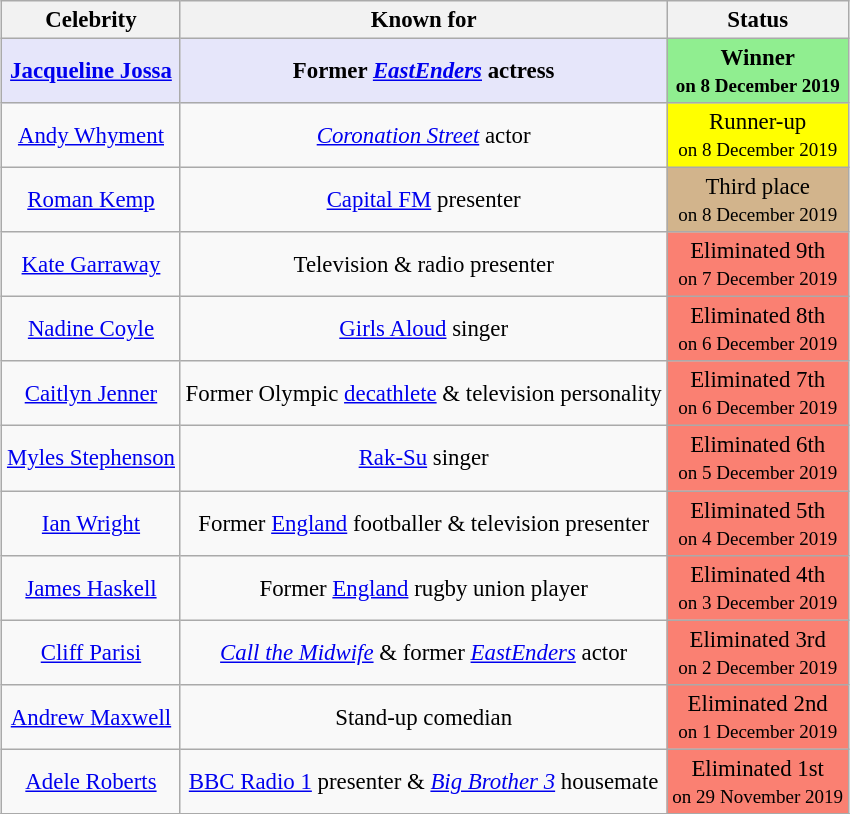<table class=wikitable sortable" style="text-align: center; white-space:nowrap; margin:auto; font-size:95.2%;">
<tr>
<th scope="col">Celebrity</th>
<th scope="col">Known for</th>
<th scope="col">Status</th>
</tr>
<tr>
<td style="background:lavender;"><strong><a href='#'>Jacqueline Jossa</a></strong></td>
<td style="background:lavender;"><strong>Former <em><a href='#'>EastEnders</a></em>  actress</strong></td>
<td style=background:lightgreen><strong>Winner</strong><br><small><strong>on 8 December 2019</strong></small></td>
</tr>
<tr>
<td><a href='#'>Andy Whyment</a></td>
<td><em><a href='#'>Coronation Street</a></em>  actor</td>
<td style=background:yellow>Runner-up<br><small>on 8 December 2019</small></td>
</tr>
<tr>
<td><a href='#'>Roman Kemp</a></td>
<td><a href='#'>Capital FM</a> presenter</td>
<td style=background:tan>Third place<br><small>on 8 December 2019</small></td>
</tr>
<tr>
<td><a href='#'>Kate Garraway</a></td>
<td>Television & radio presenter</td>
<td style=background:salmon>Eliminated 9th<br><small>on 7 December 2019</small></td>
</tr>
<tr>
<td><a href='#'>Nadine Coyle</a></td>
<td><a href='#'>Girls Aloud</a> singer</td>
<td style=background:salmon>Eliminated 8th<br><small>on 6 December 2019</small></td>
</tr>
<tr>
<td><a href='#'>Caitlyn Jenner</a></td>
<td>Former Olympic <a href='#'>decathlete</a> & television personality</td>
<td style=background:salmon>Eliminated 7th<br><small>on 6 December 2019</small></td>
</tr>
<tr>
<td><a href='#'>Myles Stephenson</a></td>
<td><a href='#'>Rak-Su</a> singer</td>
<td style=background:salmon>Eliminated 6th<br><small>on 5 December 2019</small></td>
</tr>
<tr>
<td><a href='#'>Ian Wright</a></td>
<td>Former <a href='#'>England</a> footballer & television presenter</td>
<td style=background:salmon>Eliminated 5th<br><small>on 4 December 2019</small></td>
</tr>
<tr>
<td><a href='#'>James Haskell</a></td>
<td>Former <a href='#'>England</a> rugby union player</td>
<td style=background:salmon>Eliminated 4th<br><small>on 3 December 2019</small></td>
</tr>
<tr>
<td><a href='#'>Cliff Parisi</a></td>
<td><em><a href='#'>Call the Midwife</a></em> & former <em><a href='#'>EastEnders</a></em> actor</td>
<td style=background:salmon>Eliminated 3rd<br><small>on 2 December 2019</small></td>
</tr>
<tr>
<td><a href='#'>Andrew Maxwell</a></td>
<td>Stand-up comedian</td>
<td style=background:salmon>Eliminated 2nd<br><small>on 1 December 2019</small></td>
</tr>
<tr>
<td><a href='#'>Adele Roberts</a></td>
<td><a href='#'>BBC Radio 1</a> presenter & <em><a href='#'>Big Brother 3</a></em> housemate</td>
<td style=background:salmon>Eliminated 1st<br><small>on 29 November 2019</small></td>
</tr>
<tr>
</tr>
</table>
